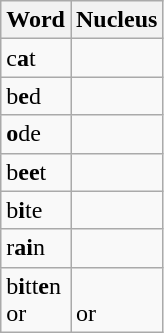<table class="wikitable floatright">
<tr>
<th>Word</th>
<th>Nucleus</th>
</tr>
<tr>
<td>c<strong>a</strong>t </td>
<td></td>
</tr>
<tr>
<td>b<strong>e</strong>d </td>
<td></td>
</tr>
<tr>
<td><strong>o</strong>de </td>
<td></td>
</tr>
<tr>
<td>b<strong>ee</strong>t </td>
<td></td>
</tr>
<tr>
<td>b<strong>i</strong>te </td>
<td></td>
</tr>
<tr>
<td>r<strong>ai</strong>n </td>
<td></td>
</tr>
<tr>
<td>b<strong>i</strong>tt<strong>e</strong>n <br>  or </td>
<td> <br>  or </td>
</tr>
</table>
